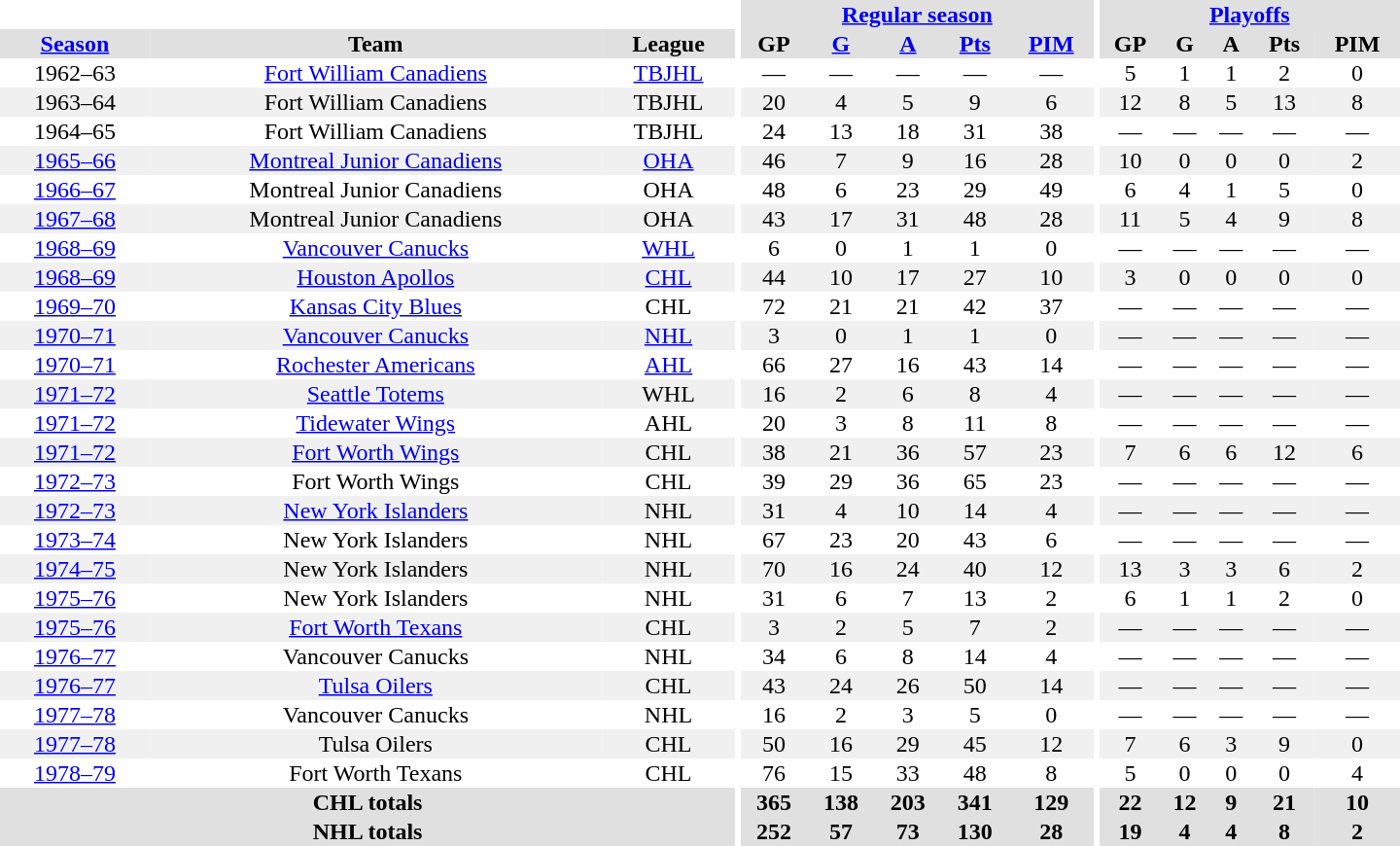<table border="0" cellpadding="1" cellspacing="0" style="text-align:center; width:60em">
<tr bgcolor="#e0e0e0">
<th colspan="3" bgcolor="#ffffff"></th>
<th rowspan="100" bgcolor="#ffffff"></th>
<th colspan="5"><a href='#'>Regular season</a></th>
<th rowspan="100" bgcolor="#ffffff"></th>
<th colspan="5"><a href='#'>Playoffs</a></th>
</tr>
<tr bgcolor="#e0e0e0">
<th><a href='#'>Season</a></th>
<th>Team</th>
<th>League</th>
<th>GP</th>
<th><a href='#'>G</a></th>
<th><a href='#'>A</a></th>
<th><a href='#'>Pts</a></th>
<th><a href='#'>PIM</a></th>
<th>GP</th>
<th>G</th>
<th>A</th>
<th>Pts</th>
<th>PIM</th>
</tr>
<tr>
<td>1962–63</td>
<td><a href='#'>Fort William Canadiens</a></td>
<td><a href='#'>TBJHL</a></td>
<td>—</td>
<td>—</td>
<td>—</td>
<td>—</td>
<td>—</td>
<td>5</td>
<td>1</td>
<td>1</td>
<td>2</td>
<td>0</td>
</tr>
<tr bgcolor="#f0f0f0">
<td>1963–64</td>
<td>Fort William Canadiens</td>
<td>TBJHL</td>
<td>20</td>
<td>4</td>
<td>5</td>
<td>9</td>
<td>6</td>
<td>12</td>
<td>8</td>
<td>5</td>
<td>13</td>
<td>8</td>
</tr>
<tr>
<td>1964–65</td>
<td>Fort William Canadiens</td>
<td>TBJHL</td>
<td>24</td>
<td>13</td>
<td>18</td>
<td>31</td>
<td>38</td>
<td>—</td>
<td>—</td>
<td>—</td>
<td>—</td>
<td>—</td>
</tr>
<tr bgcolor="#f0f0f0">
<td><a href='#'>1965–66</a></td>
<td><a href='#'>Montreal Junior Canadiens</a></td>
<td><a href='#'>OHA</a></td>
<td>46</td>
<td>7</td>
<td>9</td>
<td>16</td>
<td>28</td>
<td>10</td>
<td>0</td>
<td>0</td>
<td>0</td>
<td>2</td>
</tr>
<tr>
<td><a href='#'>1966–67</a></td>
<td>Montreal Junior Canadiens</td>
<td>OHA</td>
<td>48</td>
<td>6</td>
<td>23</td>
<td>29</td>
<td>49</td>
<td>6</td>
<td>4</td>
<td>1</td>
<td>5</td>
<td>0</td>
</tr>
<tr bgcolor="#f0f0f0">
<td><a href='#'>1967–68</a></td>
<td>Montreal Junior Canadiens</td>
<td>OHA</td>
<td>43</td>
<td>17</td>
<td>31</td>
<td>48</td>
<td>28</td>
<td>11</td>
<td>5</td>
<td>4</td>
<td>9</td>
<td>8</td>
</tr>
<tr>
<td><a href='#'>1968–69</a></td>
<td><a href='#'>Vancouver Canucks</a></td>
<td><a href='#'>WHL</a></td>
<td>6</td>
<td>0</td>
<td>1</td>
<td>1</td>
<td>0</td>
<td>—</td>
<td>—</td>
<td>—</td>
<td>—</td>
<td>—</td>
</tr>
<tr bgcolor="#f0f0f0">
<td><a href='#'>1968–69</a></td>
<td><a href='#'>Houston Apollos</a></td>
<td><a href='#'>CHL</a></td>
<td>44</td>
<td>10</td>
<td>17</td>
<td>27</td>
<td>10</td>
<td>3</td>
<td>0</td>
<td>0</td>
<td>0</td>
<td>0</td>
</tr>
<tr>
<td><a href='#'>1969–70</a></td>
<td><a href='#'>Kansas City Blues</a></td>
<td>CHL</td>
<td>72</td>
<td>21</td>
<td>21</td>
<td>42</td>
<td>37</td>
<td>—</td>
<td>—</td>
<td>—</td>
<td>—</td>
<td>—</td>
</tr>
<tr bgcolor="#f0f0f0">
<td><a href='#'>1970–71</a></td>
<td><a href='#'>Vancouver Canucks</a></td>
<td><a href='#'>NHL</a></td>
<td>3</td>
<td>0</td>
<td>1</td>
<td>1</td>
<td>0</td>
<td>—</td>
<td>—</td>
<td>—</td>
<td>—</td>
<td>—</td>
</tr>
<tr>
<td><a href='#'>1970–71</a></td>
<td><a href='#'>Rochester Americans</a></td>
<td><a href='#'>AHL</a></td>
<td>66</td>
<td>27</td>
<td>16</td>
<td>43</td>
<td>14</td>
<td>—</td>
<td>—</td>
<td>—</td>
<td>—</td>
<td>—</td>
</tr>
<tr bgcolor="#f0f0f0">
<td><a href='#'>1971–72</a></td>
<td><a href='#'>Seattle Totems</a></td>
<td>WHL</td>
<td>16</td>
<td>2</td>
<td>6</td>
<td>8</td>
<td>4</td>
<td>—</td>
<td>—</td>
<td>—</td>
<td>—</td>
<td>—</td>
</tr>
<tr>
<td><a href='#'>1971–72</a></td>
<td><a href='#'>Tidewater Wings</a></td>
<td>AHL</td>
<td>20</td>
<td>3</td>
<td>8</td>
<td>11</td>
<td>8</td>
<td>—</td>
<td>—</td>
<td>—</td>
<td>—</td>
<td>—</td>
</tr>
<tr bgcolor="#f0f0f0">
<td><a href='#'>1971–72</a></td>
<td><a href='#'>Fort Worth Wings</a></td>
<td>CHL</td>
<td>38</td>
<td>21</td>
<td>36</td>
<td>57</td>
<td>23</td>
<td>7</td>
<td>6</td>
<td>6</td>
<td>12</td>
<td>6</td>
</tr>
<tr>
<td><a href='#'>1972–73</a></td>
<td>Fort Worth Wings</td>
<td>CHL</td>
<td>39</td>
<td>29</td>
<td>36</td>
<td>65</td>
<td>23</td>
<td>—</td>
<td>—</td>
<td>—</td>
<td>—</td>
<td>—</td>
</tr>
<tr bgcolor="#f0f0f0">
<td><a href='#'>1972–73</a></td>
<td><a href='#'>New York Islanders</a></td>
<td>NHL</td>
<td>31</td>
<td>4</td>
<td>10</td>
<td>14</td>
<td>4</td>
<td>—</td>
<td>—</td>
<td>—</td>
<td>—</td>
<td>—</td>
</tr>
<tr>
<td><a href='#'>1973–74</a></td>
<td>New York Islanders</td>
<td>NHL</td>
<td>67</td>
<td>23</td>
<td>20</td>
<td>43</td>
<td>6</td>
<td>—</td>
<td>—</td>
<td>—</td>
<td>—</td>
<td>—</td>
</tr>
<tr bgcolor="#f0f0f0">
<td><a href='#'>1974–75</a></td>
<td>New York Islanders</td>
<td>NHL</td>
<td>70</td>
<td>16</td>
<td>24</td>
<td>40</td>
<td>12</td>
<td>13</td>
<td>3</td>
<td>3</td>
<td>6</td>
<td>2</td>
</tr>
<tr>
<td><a href='#'>1975–76</a></td>
<td>New York Islanders</td>
<td>NHL</td>
<td>31</td>
<td>6</td>
<td>7</td>
<td>13</td>
<td>2</td>
<td>6</td>
<td>1</td>
<td>1</td>
<td>2</td>
<td>0</td>
</tr>
<tr bgcolor="#f0f0f0">
<td><a href='#'>1975–76</a></td>
<td><a href='#'>Fort Worth Texans</a></td>
<td>CHL</td>
<td>3</td>
<td>2</td>
<td>5</td>
<td>7</td>
<td>2</td>
<td>—</td>
<td>—</td>
<td>—</td>
<td>—</td>
<td>—</td>
</tr>
<tr>
<td><a href='#'>1976–77</a></td>
<td>Vancouver Canucks</td>
<td>NHL</td>
<td>34</td>
<td>6</td>
<td>8</td>
<td>14</td>
<td>4</td>
<td>—</td>
<td>—</td>
<td>—</td>
<td>—</td>
<td>—</td>
</tr>
<tr bgcolor="#f0f0f0">
<td><a href='#'>1976–77</a></td>
<td><a href='#'>Tulsa Oilers</a></td>
<td>CHL</td>
<td>43</td>
<td>24</td>
<td>26</td>
<td>50</td>
<td>14</td>
<td>—</td>
<td>—</td>
<td>—</td>
<td>—</td>
<td>—</td>
</tr>
<tr>
<td><a href='#'>1977–78</a></td>
<td>Vancouver Canucks</td>
<td>NHL</td>
<td>16</td>
<td>2</td>
<td>3</td>
<td>5</td>
<td>0</td>
<td>—</td>
<td>—</td>
<td>—</td>
<td>—</td>
<td>—</td>
</tr>
<tr bgcolor="#f0f0f0">
<td><a href='#'>1977–78</a></td>
<td>Tulsa Oilers</td>
<td>CHL</td>
<td>50</td>
<td>16</td>
<td>29</td>
<td>45</td>
<td>12</td>
<td>7</td>
<td>6</td>
<td>3</td>
<td>9</td>
<td>0</td>
</tr>
<tr>
<td><a href='#'>1978–79</a></td>
<td>Fort Worth Texans</td>
<td>CHL</td>
<td>76</td>
<td>15</td>
<td>33</td>
<td>48</td>
<td>8</td>
<td>5</td>
<td>0</td>
<td>0</td>
<td>0</td>
<td>4</td>
</tr>
<tr bgcolor="#e0e0e0">
<th colspan="3">CHL totals</th>
<th>365</th>
<th>138</th>
<th>203</th>
<th>341</th>
<th>129</th>
<th>22</th>
<th>12</th>
<th>9</th>
<th>21</th>
<th>10</th>
</tr>
<tr bgcolor="#e0e0e0">
<th colspan="3">NHL totals</th>
<th>252</th>
<th>57</th>
<th>73</th>
<th>130</th>
<th>28</th>
<th>19</th>
<th>4</th>
<th>4</th>
<th>8</th>
<th>2</th>
</tr>
</table>
